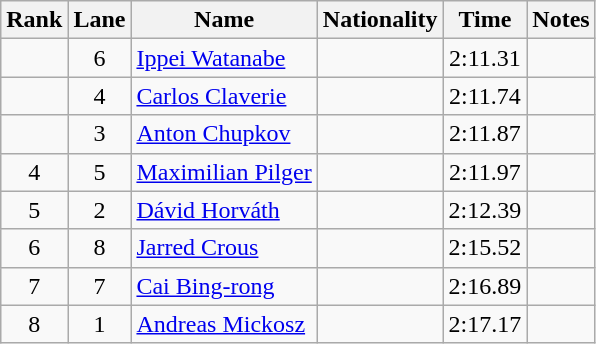<table class="wikitable sortable" style="text-align:center">
<tr>
<th>Rank</th>
<th>Lane</th>
<th>Name</th>
<th>Nationality</th>
<th>Time</th>
<th>Notes</th>
</tr>
<tr>
<td></td>
<td>6</td>
<td align=left><a href='#'>Ippei Watanabe</a></td>
<td align=left></td>
<td>2:11.31</td>
<td></td>
</tr>
<tr>
<td></td>
<td>4</td>
<td align=left><a href='#'>Carlos Claverie</a></td>
<td align=left></td>
<td>2:11.74</td>
<td></td>
</tr>
<tr>
<td></td>
<td>3</td>
<td align=left><a href='#'>Anton Chupkov</a></td>
<td align=left></td>
<td>2:11.87</td>
<td></td>
</tr>
<tr>
<td>4</td>
<td>5</td>
<td align=left><a href='#'>Maximilian Pilger</a></td>
<td align=left></td>
<td>2:11.97</td>
<td></td>
</tr>
<tr>
<td>5</td>
<td>2</td>
<td align=left><a href='#'>Dávid Horváth</a></td>
<td align=left></td>
<td>2:12.39</td>
<td></td>
</tr>
<tr>
<td>6</td>
<td>8</td>
<td align=left><a href='#'>Jarred Crous</a></td>
<td align=left></td>
<td>2:15.52</td>
<td></td>
</tr>
<tr>
<td>7</td>
<td>7</td>
<td align=left><a href='#'>Cai Bing-rong</a></td>
<td align=left></td>
<td>2:16.89</td>
<td></td>
</tr>
<tr>
<td>8</td>
<td>1</td>
<td align=left><a href='#'>Andreas Mickosz</a></td>
<td align=left></td>
<td>2:17.17</td>
<td></td>
</tr>
</table>
